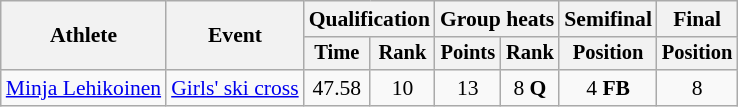<table class="wikitable" style="font-size:90%">
<tr>
<th rowspan="2">Athlete</th>
<th rowspan="2">Event</th>
<th colspan=2>Qualification</th>
<th colspan=2>Group heats</th>
<th>Semifinal</th>
<th>Final</th>
</tr>
<tr style="font-size:95%">
<th>Time</th>
<th>Rank</th>
<th>Points</th>
<th>Rank</th>
<th>Position</th>
<th>Position</th>
</tr>
<tr align=center>
<td align=left><a href='#'>Minja Lehikoinen</a></td>
<td align=left><a href='#'>Girls' ski cross</a></td>
<td>47.58</td>
<td>10</td>
<td>13</td>
<td>8 <strong>Q</strong></td>
<td>4 <strong>FB</strong></td>
<td>8</td>
</tr>
</table>
